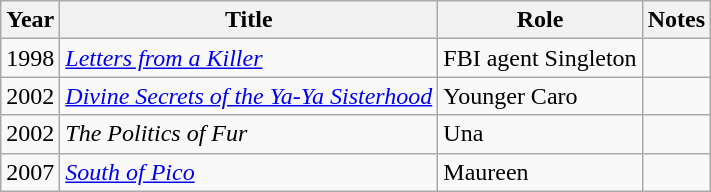<table class="wikitable">
<tr>
<th>Year</th>
<th>Title</th>
<th>Role</th>
<th>Notes</th>
</tr>
<tr>
<td>1998</td>
<td><em><a href='#'>Letters from a Killer</a></em></td>
<td>FBI agent Singleton</td>
<td></td>
</tr>
<tr>
<td>2002</td>
<td><em><a href='#'>Divine Secrets of the Ya-Ya Sisterhood</a></em></td>
<td>Younger Caro</td>
<td></td>
</tr>
<tr>
<td>2002</td>
<td><em>The Politics of Fur</em></td>
<td>Una</td>
<td></td>
</tr>
<tr>
<td>2007</td>
<td><em><a href='#'>South of Pico</a></em></td>
<td>Maureen</td>
<td></td>
</tr>
</table>
